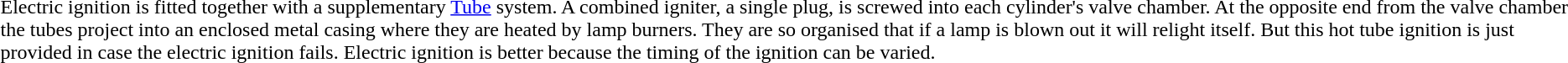<table>
<tr>
<td><br>Electric ignition is fitted together with a supplementary <a href='#'>Tube</a> system. A combined igniter, a single plug, is screwed into each cylinder's valve chamber. At the opposite end from the valve chamber the tubes project into an enclosed metal casing  where they are heated by lamp burners. They are so organised that if a lamp is blown out it will relight itself. But this hot tube ignition is just provided in case the electric ignition fails. Electric ignition is better because the timing of the ignition can be varied.</td>
<td></td>
</tr>
</table>
